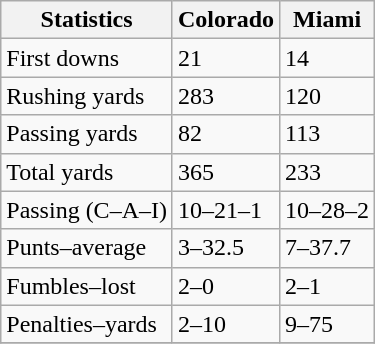<table class="wikitable">
<tr>
<th>Statistics</th>
<th>Colorado</th>
<th>Miami</th>
</tr>
<tr>
<td>First downs</td>
<td>21</td>
<td>14</td>
</tr>
<tr>
<td>Rushing yards</td>
<td>283</td>
<td>120</td>
</tr>
<tr>
<td>Passing yards</td>
<td>82</td>
<td>113</td>
</tr>
<tr>
<td>Total yards</td>
<td>365</td>
<td>233</td>
</tr>
<tr>
<td>Passing (C–A–I)</td>
<td>10–21–1</td>
<td>10–28–2</td>
</tr>
<tr>
<td>Punts–average</td>
<td>3–32.5</td>
<td>7–37.7</td>
</tr>
<tr>
<td>Fumbles–lost</td>
<td>2–0</td>
<td>2–1</td>
</tr>
<tr>
<td>Penalties–yards</td>
<td>2–10</td>
<td>9–75</td>
</tr>
<tr>
</tr>
</table>
